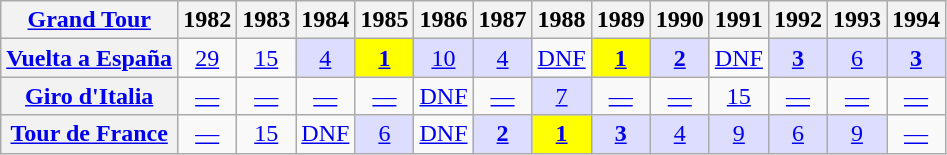<table class="wikitable plainrowheaders">
<tr>
<th scope="col"><a href='#'>Grand Tour</a></th>
<th scope="col">1982</th>
<th scope="col">1983</th>
<th scope="col">1984</th>
<th scope="col">1985</th>
<th scope="col">1986</th>
<th scope="col">1987</th>
<th scope="col">1988</th>
<th scope="col">1989</th>
<th scope="col">1990</th>
<th scope="col">1991</th>
<th scope="col">1992</th>
<th scope="col">1993</th>
<th scope="col">1994</th>
</tr>
<tr style="text-align:center;">
<th scope="row"> <a href='#'>Vuelta a España</a></th>
<td><a href='#'>29</a></td>
<td><a href='#'>15</a></td>
<td style="background:#ddf;"><a href='#'>4</a></td>
<td style="background:yellow;"><a href='#'><strong>1</strong></a></td>
<td style="background:#ddf;"><a href='#'>10</a></td>
<td style="background:#ddf;"><a href='#'>4</a></td>
<td><a href='#'>DNF</a></td>
<td style="background:yellow;"><a href='#'><strong>1</strong></a></td>
<td style="background:#ddf;"><a href='#'><strong>2</strong></a></td>
<td><a href='#'>DNF</a></td>
<td style="background:#ddf;"><a href='#'><strong>3</strong></a></td>
<td style="background:#ddf;"><a href='#'>6</a></td>
<td style="background:#ddf;"><a href='#'><strong>3</strong></a></td>
</tr>
<tr style="text-align:center;">
<th scope="row"> <a href='#'>Giro d'Italia</a></th>
<td><a href='#'>—</a></td>
<td><a href='#'>—</a></td>
<td><a href='#'>—</a></td>
<td><a href='#'>—</a></td>
<td><a href='#'>DNF</a></td>
<td><a href='#'>—</a></td>
<td style="background:#ddf;"><a href='#'>7</a></td>
<td><a href='#'>—</a></td>
<td><a href='#'>—</a></td>
<td><a href='#'>15</a></td>
<td><a href='#'>—</a></td>
<td><a href='#'>—</a></td>
<td><a href='#'>—</a></td>
</tr>
<tr style="text-align:center;">
<th scope="row"> <a href='#'>Tour de France</a></th>
<td><a href='#'>—</a></td>
<td><a href='#'>15</a></td>
<td><a href='#'>DNF</a></td>
<td style="background:#ddf;"><a href='#'>6</a></td>
<td><a href='#'>DNF</a></td>
<td style="background:#ddf;"><a href='#'><strong>2</strong></a></td>
<td style="background:yellow;"><a href='#'><strong>1</strong></a></td>
<td style="background:#ddf;"><a href='#'><strong>3</strong></a></td>
<td style="background:#ddf;"><a href='#'>4</a></td>
<td style="background:#ddf;"><a href='#'>9</a></td>
<td style="background:#ddf;"><a href='#'>6</a></td>
<td style="background:#ddf;"><a href='#'>9</a></td>
<td><a href='#'>—</a></td>
</tr>
</table>
